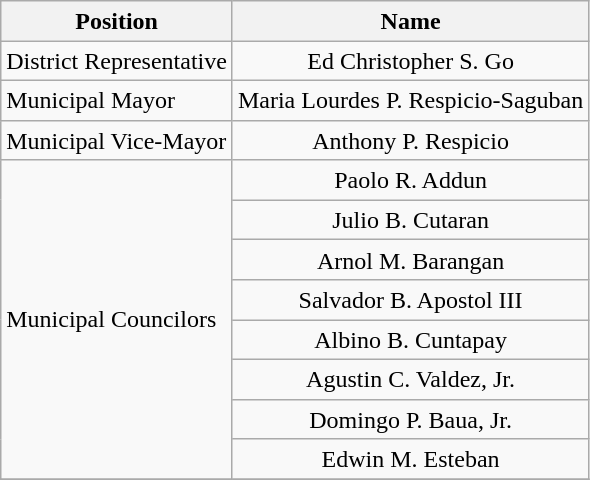<table class="wikitable" style="line-height:1.20em; font-size:100%;">
<tr>
<th>Position</th>
<th>Name</th>
</tr>
<tr>
<td>District Representative</td>
<td style="text-align:center;">Ed Christopher S. Go</td>
</tr>
<tr>
<td>Municipal Mayor</td>
<td style="text-align:center;">Maria Lourdes P. Respicio-Saguban</td>
</tr>
<tr>
<td>Municipal Vice-Mayor</td>
<td style="text-align:center;">Anthony P. Respicio</td>
</tr>
<tr>
<td rowspan=8>Municipal Councilors</td>
<td style="text-align:center;">Paolo R. Addun</td>
</tr>
<tr>
<td style="text-align:center;">Julio B. Cutaran</td>
</tr>
<tr>
<td style="text-align:center;">Arnol M. Barangan</td>
</tr>
<tr>
<td style="text-align:center;">Salvador B. Apostol III</td>
</tr>
<tr>
<td style="text-align:center;">Albino B. Cuntapay</td>
</tr>
<tr>
<td style="text-align:center;">Agustin C. Valdez, Jr.</td>
</tr>
<tr>
<td style="text-align:center;">Domingo P. Baua, Jr.</td>
</tr>
<tr>
<td style="text-align:center;">Edwin M. Esteban</td>
</tr>
<tr>
</tr>
</table>
